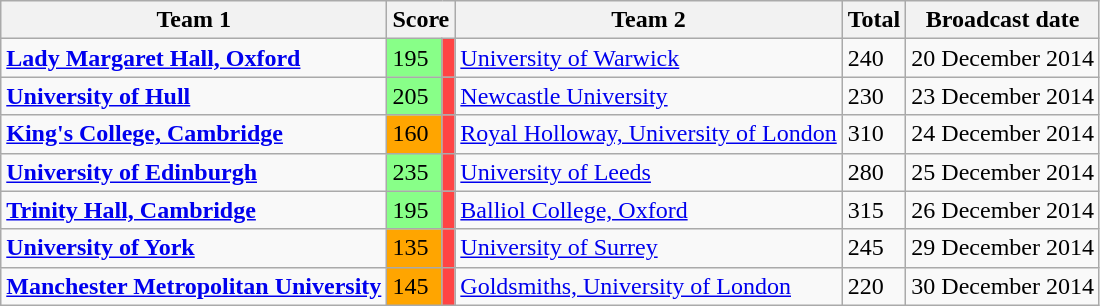<table class="wikitable">
<tr>
<th>Team 1</th>
<th colspan=2>Score</th>
<th>Team 2</th>
<th>Total</th>
<th>Broadcast date</th>
</tr>
<tr>
<td><strong><a href='#'>Lady Margaret Hall, Oxford</a></strong></td>
<td style="background:#88ff88">195</td>
<td style="background:#f44;"></td>
<td><a href='#'>University of Warwick</a></td>
<td>240</td>
<td>20 December 2014</td>
</tr>
<tr>
<td><strong><a href='#'>University of Hull</a></strong></td>
<td style="background:#88ff88">205</td>
<td style="background:#f44;"></td>
<td><a href='#'>Newcastle University</a></td>
<td>230</td>
<td>23 December 2014</td>
</tr>
<tr>
<td><strong><a href='#'>King's College, Cambridge</a></strong></td>
<td style="background:orange">160</td>
<td style="background:#f44;"></td>
<td><a href='#'>Royal Holloway, University of London</a></td>
<td>310</td>
<td>24 December 2014</td>
</tr>
<tr>
<td><strong><a href='#'>University of Edinburgh</a></strong></td>
<td style="background:#88ff88">235</td>
<td style="background:#f44;"></td>
<td><a href='#'>University of Leeds</a></td>
<td>280</td>
<td>25 December 2014</td>
</tr>
<tr>
<td><strong><a href='#'>Trinity Hall, Cambridge</a></strong></td>
<td style="background:#88ff88">195</td>
<td style="background:#f44;"></td>
<td><a href='#'>Balliol College, Oxford</a></td>
<td>315</td>
<td>26 December 2014</td>
</tr>
<tr>
<td><strong><a href='#'>University of York</a></strong></td>
<td style="background:orange">135</td>
<td style="background:#f44;"></td>
<td><a href='#'>University of Surrey</a></td>
<td>245</td>
<td>29 December 2014</td>
</tr>
<tr>
<td><strong><a href='#'>Manchester Metropolitan University</a></strong></td>
<td style="background:orange">145</td>
<td style="background:#f44;"></td>
<td><a href='#'>Goldsmiths, University of London</a></td>
<td>220</td>
<td>30 December 2014</td>
</tr>
</table>
